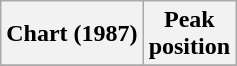<table class="wikitable">
<tr>
<th>Chart (1987)</th>
<th>Peak<br>position</th>
</tr>
<tr>
</tr>
</table>
